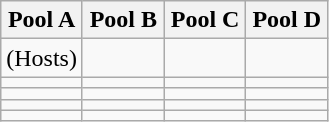<table class="wikitable">
<tr>
<th width=25%>Pool A</th>
<th width=25%>Pool B</th>
<th width=25%>Pool C</th>
<th width=25%>Pool D</th>
</tr>
<tr>
<td> (Hosts)</td>
<td></td>
<td></td>
<td></td>
</tr>
<tr>
<td></td>
<td></td>
<td></td>
<td></td>
</tr>
<tr>
<td></td>
<td></td>
<td></td>
<td></td>
</tr>
<tr>
<td></td>
<td></td>
<td></td>
<td></td>
</tr>
<tr>
<td></td>
<td></td>
<td></td>
<td></td>
</tr>
</table>
